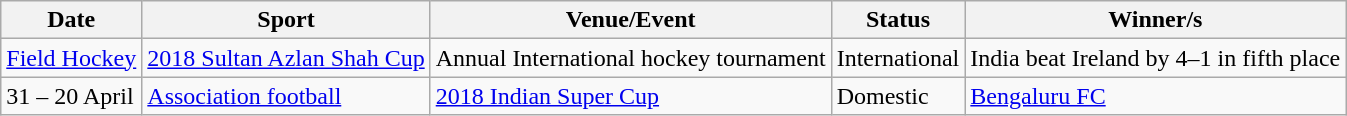<table class="wikitable sortable">
<tr>
<th>Date</th>
<th>Sport</th>
<th>Venue/Event</th>
<th>Status</th>
<th>Winner/s</th>
</tr>
<tr>
<td><a href='#'>Field Hockey</a></td>
<td><a href='#'>2018 Sultan Azlan Shah Cup</a></td>
<td>Annual International hockey tournament</td>
<td>International</td>
<td>India beat Ireland by 4–1 in fifth place</td>
</tr>
<tr>
<td>31 – 20 April</td>
<td><a href='#'>Association football</a></td>
<td><a href='#'>2018 Indian Super Cup</a></td>
<td>Domestic</td>
<td><a href='#'>Bengaluru FC</a></td>
</tr>
</table>
